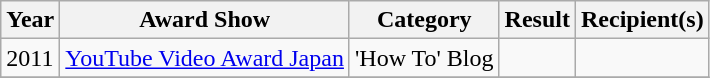<table class="wikitable">
<tr>
<th>Year</th>
<th>Award Show</th>
<th>Category</th>
<th>Result</th>
<th>Recipient(s)</th>
</tr>
<tr>
<td>2011</td>
<td><a href='#'>YouTube Video Award Japan</a></td>
<td>'How To' Blog</td>
<td></td>
<td></td>
</tr>
<tr>
</tr>
</table>
